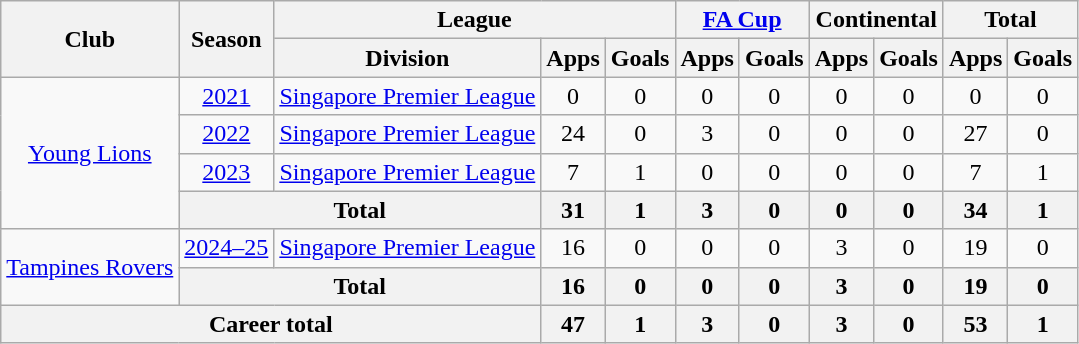<table class="wikitable" style="text-align: center">
<tr>
<th rowspan="2">Club</th>
<th rowspan="2">Season</th>
<th colspan="3">League</th>
<th colspan="2"><a href='#'>FA Cup</a></th>
<th colspan="2">Continental</th>
<th colspan="2">Total</th>
</tr>
<tr>
<th>Division</th>
<th>Apps</th>
<th>Goals</th>
<th>Apps</th>
<th>Goals</th>
<th>Apps</th>
<th>Goals</th>
<th>Apps</th>
<th>Goals</th>
</tr>
<tr>
<td rowspan="4"><a href='#'>Young Lions</a></td>
<td><a href='#'>2021</a></td>
<td><a href='#'>Singapore Premier League</a></td>
<td>0</td>
<td>0</td>
<td>0</td>
<td>0</td>
<td>0</td>
<td>0</td>
<td>0</td>
<td>0</td>
</tr>
<tr>
<td><a href='#'>2022</a></td>
<td><a href='#'>Singapore Premier League</a></td>
<td>24</td>
<td>0</td>
<td>3</td>
<td>0</td>
<td>0</td>
<td>0</td>
<td>27</td>
<td>0</td>
</tr>
<tr>
<td><a href='#'>2023</a></td>
<td><a href='#'>Singapore Premier League</a></td>
<td>7</td>
<td>1</td>
<td>0</td>
<td>0</td>
<td>0</td>
<td>0</td>
<td>7</td>
<td>1</td>
</tr>
<tr>
<th colspan="2">Total</th>
<th>31</th>
<th>1</th>
<th>3</th>
<th>0</th>
<th>0</th>
<th>0</th>
<th>34</th>
<th>1</th>
</tr>
<tr>
<td rowspan="2"><a href='#'>Tampines Rovers</a></td>
<td><a href='#'>2024–25</a></td>
<td><a href='#'>Singapore Premier League</a></td>
<td>16</td>
<td>0</td>
<td>0</td>
<td>0</td>
<td>3</td>
<td>0</td>
<td>19</td>
<td>0</td>
</tr>
<tr>
<th colspan="2">Total</th>
<th>16</th>
<th>0</th>
<th>0</th>
<th>0</th>
<th>3</th>
<th>0</th>
<th>19</th>
<th>0</th>
</tr>
<tr>
<th colspan="3">Career total</th>
<th>47</th>
<th>1</th>
<th>3</th>
<th>0</th>
<th>3</th>
<th>0</th>
<th>53</th>
<th>1</th>
</tr>
</table>
